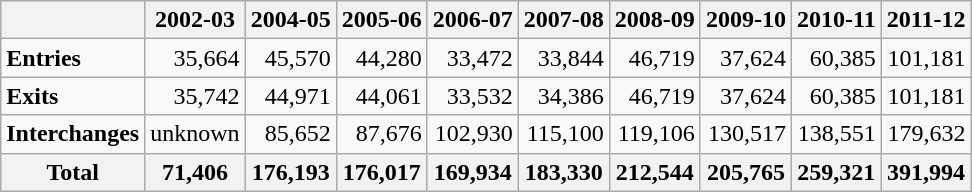<table class="wikitable">
<tr>
<th> </th>
<th>2002-03</th>
<th>2004-05</th>
<th>2005-06</th>
<th>2006-07</th>
<th>2007-08</th>
<th>2008-09</th>
<th>2009-10</th>
<th>2010-11</th>
<th>2011-12</th>
</tr>
<tr>
<td><strong>Entries</strong></td>
<td align="right">35,664</td>
<td align="right">45,570</td>
<td align="right">44,280</td>
<td align="right">33,472</td>
<td align="right">33,844</td>
<td align="right">46,719</td>
<td align="right">37,624</td>
<td align="right">60,385</td>
<td align="right">101,181</td>
</tr>
<tr>
<td><strong>Exits</strong></td>
<td align="right">35,742</td>
<td align="right">44,971</td>
<td align="right">44,061</td>
<td align="right">33,532</td>
<td align="right">34,386</td>
<td align="right">46,719</td>
<td align="right">37,624</td>
<td align="right">60,385</td>
<td align="right">101,181</td>
</tr>
<tr>
<td><strong>Interchanges</strong></td>
<td align="right">unknown</td>
<td align="right">85,652</td>
<td align="right">87,676</td>
<td align="right">102,930</td>
<td align="right">115,100</td>
<td align="right">119,106</td>
<td align="right">130,517</td>
<td align="right">138,551</td>
<td align="right">179,632</td>
</tr>
<tr>
<th>Total</th>
<th align="right">71,406</th>
<th align="right">176,193</th>
<th align="right">176,017</th>
<th align="right">169,934</th>
<th align="right">183,330</th>
<th align="right">212,544</th>
<th align="right">205,765</th>
<th align="right">259,321</th>
<th align="right">391,994</th>
</tr>
</table>
